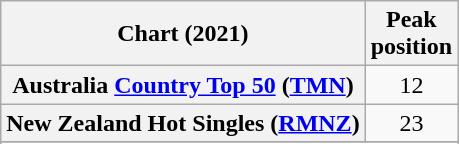<table class="wikitable sortable plainrowheaders" style="text-align:center">
<tr>
<th scope="col">Chart (2021)</th>
<th scope="col">Peak<br>position</th>
</tr>
<tr>
<th scope="row">Australia <a href='#'>Country Top 50</a> (<a href='#'>TMN</a>)</th>
<td>12</td>
</tr>
<tr>
<th scope="row">New Zealand Hot Singles (<a href='#'>RMNZ</a>)</th>
<td>23</td>
</tr>
<tr>
</tr>
<tr>
</tr>
<tr>
</tr>
<tr>
</tr>
<tr>
</tr>
<tr>
</tr>
</table>
